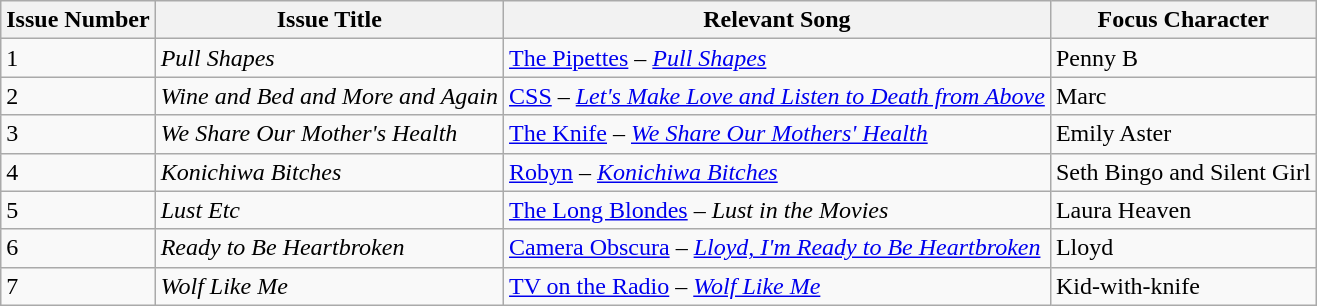<table class="wikitable">
<tr>
<th>Issue Number</th>
<th>Issue Title</th>
<th>Relevant Song</th>
<th>Focus Character</th>
</tr>
<tr>
<td>1</td>
<td><em>Pull Shapes</em></td>
<td><a href='#'>The Pipettes</a> – <em><a href='#'>Pull Shapes</a></em></td>
<td>Penny B</td>
</tr>
<tr>
<td>2</td>
<td><em>Wine and Bed and More and Again</em></td>
<td><a href='#'>CSS</a> – <em><a href='#'>Let's Make Love and Listen to Death from Above</a></em></td>
<td>Marc</td>
</tr>
<tr>
<td>3</td>
<td><em>We Share Our Mother's Health</em></td>
<td><a href='#'>The Knife</a> – <em><a href='#'>We Share Our Mothers' Health</a></em></td>
<td>Emily Aster</td>
</tr>
<tr>
<td>4</td>
<td><em>Konichiwa Bitches</em></td>
<td><a href='#'>Robyn</a> – <em><a href='#'>Konichiwa Bitches</a></em></td>
<td>Seth Bingo and Silent Girl</td>
</tr>
<tr>
<td>5</td>
<td><em>Lust Etc</em></td>
<td><a href='#'>The Long Blondes</a> – <em>Lust in the Movies</em></td>
<td>Laura Heaven</td>
</tr>
<tr>
<td>6</td>
<td><em>Ready to Be Heartbroken</em></td>
<td><a href='#'>Camera Obscura</a> – <em><a href='#'>Lloyd, I'm Ready to Be Heartbroken</a></em></td>
<td>Lloyd</td>
</tr>
<tr>
<td>7</td>
<td><em>Wolf Like Me</em></td>
<td><a href='#'>TV on the Radio</a> – <em><a href='#'>Wolf Like Me</a></em></td>
<td>Kid-with-knife</td>
</tr>
</table>
